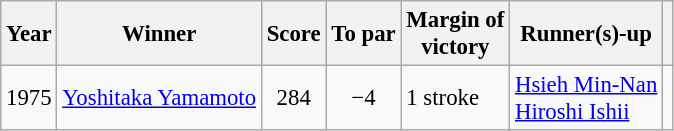<table class=wikitable style="font-size:95%">
<tr>
<th>Year</th>
<th>Winner</th>
<th>Score</th>
<th>To par</th>
<th>Margin of<br>victory</th>
<th>Runner(s)-up</th>
<th></th>
</tr>
<tr>
<td>1975</td>
<td> <a href='#'>Yoshitaka Yamamoto</a></td>
<td align=center>284</td>
<td align=center>−4</td>
<td>1 stroke</td>
<td> <a href='#'>Hsieh Min-Nan</a><br> <a href='#'>Hiroshi Ishii</a></td>
<td></td>
</tr>
</table>
